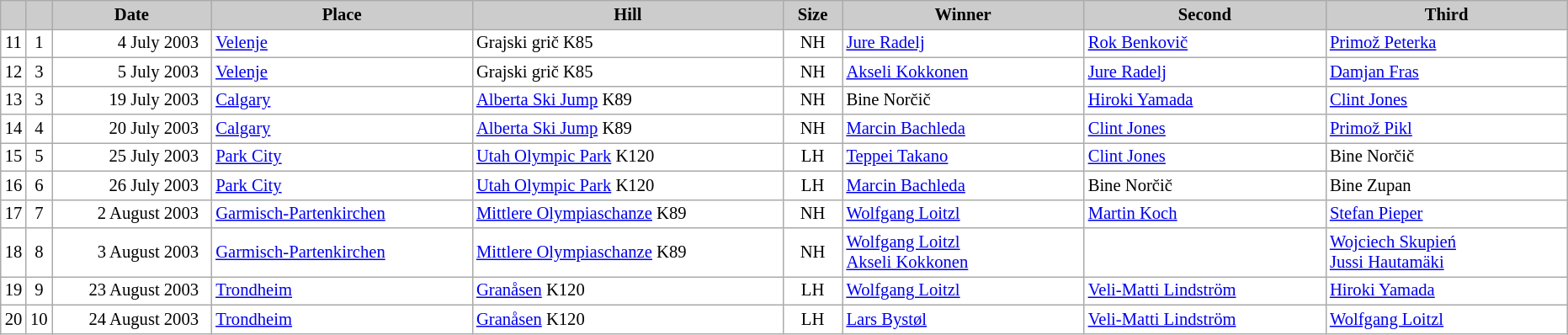<table class="wikitable plainrowheaders" style="background:#fff; font-size:86%; line-height:16px; border:grey solid 1px; border-collapse:collapse;">
<tr style="background:#ccc; text-align:center;">
<th scope="col" style="background:#ccc; width=20 px;"></th>
<th scope="col" style="background:#ccc; width=30 px;"></th>
<th scope="col" style="background:#ccc; width:120px;">Date</th>
<th scope="col" style="background:#ccc; width:200px;">Place</th>
<th scope="col" style="background:#ccc; width:240px;">Hill</th>
<th scope="col" style="background:#ccc; width:40px;">Size</th>
<th scope="col" style="background:#ccc; width:185px;">Winner</th>
<th scope="col" style="background:#ccc; width:185px;">Second</th>
<th scope="col" style="background:#ccc; width:185px;">Third</th>
</tr>
<tr>
<td align=center>11</td>
<td align=center>1</td>
<td align=right>4 July 2003  </td>
<td> <a href='#'>Velenje</a></td>
<td>Grajski grič K85</td>
<td align=center>NH</td>
<td> <a href='#'>Jure Radelj</a></td>
<td> <a href='#'>Rok Benkovič</a></td>
<td> <a href='#'>Primož Peterka</a></td>
</tr>
<tr>
<td align=center>12</td>
<td align=center>3</td>
<td align=right>5 July 2003  </td>
<td> <a href='#'>Velenje</a></td>
<td>Grajski grič K85</td>
<td align=center>NH</td>
<td> <a href='#'>Akseli Kokkonen</a></td>
<td> <a href='#'>Jure Radelj</a></td>
<td> <a href='#'>Damjan Fras</a></td>
</tr>
<tr>
<td align=center>13</td>
<td align=center>3</td>
<td align=right>19 July 2003  </td>
<td> <a href='#'>Calgary</a></td>
<td><a href='#'>Alberta Ski Jump</a> K89</td>
<td align=center>NH</td>
<td> Bine Norčič</td>
<td> <a href='#'>Hiroki Yamada</a></td>
<td> <a href='#'>Clint Jones</a></td>
</tr>
<tr>
<td align=center>14</td>
<td align=center>4</td>
<td align=right>20 July 2003  </td>
<td> <a href='#'>Calgary</a></td>
<td><a href='#'>Alberta Ski Jump</a> K89</td>
<td align=center>NH</td>
<td> <a href='#'>Marcin Bachleda</a></td>
<td> <a href='#'>Clint Jones</a></td>
<td> <a href='#'>Primož Pikl</a></td>
</tr>
<tr>
<td align=center>15</td>
<td align=center>5</td>
<td align=right>25 July 2003  </td>
<td> <a href='#'>Park City</a></td>
<td><a href='#'>Utah Olympic Park</a> K120</td>
<td align=center>LH</td>
<td> <a href='#'>Teppei Takano</a></td>
<td> <a href='#'>Clint Jones</a></td>
<td> Bine Norčič</td>
</tr>
<tr>
<td align=center>16</td>
<td align=center>6</td>
<td align=right>26 July 2003  </td>
<td> <a href='#'>Park City</a></td>
<td><a href='#'>Utah Olympic Park</a> K120</td>
<td align=center>LH</td>
<td> <a href='#'>Marcin Bachleda</a></td>
<td> Bine Norčič</td>
<td> Bine Zupan</td>
</tr>
<tr>
<td align=center>17</td>
<td align=center>7</td>
<td align=right>2 August 2003  </td>
<td> <a href='#'>Garmisch-Partenkirchen</a></td>
<td><a href='#'>Mittlere Olympiaschanze</a> K89</td>
<td align=center>NH</td>
<td> <a href='#'>Wolfgang Loitzl</a></td>
<td> <a href='#'>Martin Koch</a></td>
<td> <a href='#'>Stefan Pieper</a></td>
</tr>
<tr>
<td align=center>18</td>
<td align=center>8</td>
<td align=right>3 August 2003  </td>
<td> <a href='#'>Garmisch-Partenkirchen</a></td>
<td><a href='#'>Mittlere Olympiaschanze</a> K89</td>
<td align=center>NH</td>
<td> <a href='#'>Wolfgang Loitzl</a><br> <a href='#'>Akseli Kokkonen</a></td>
<td></td>
<td> <a href='#'>Wojciech Skupień</a><br> <a href='#'>Jussi Hautamäki</a></td>
</tr>
<tr>
<td align=center>19</td>
<td align=center>9</td>
<td align=right>23 August 2003  </td>
<td> <a href='#'>Trondheim</a></td>
<td><a href='#'>Granåsen</a> K120</td>
<td align=center>LH</td>
<td> <a href='#'>Wolfgang Loitzl</a></td>
<td> <a href='#'>Veli-Matti Lindström</a></td>
<td> <a href='#'>Hiroki Yamada</a></td>
</tr>
<tr>
<td align=center>20</td>
<td align=center>10</td>
<td align=right>24 August 2003  </td>
<td> <a href='#'>Trondheim</a></td>
<td><a href='#'>Granåsen</a> K120</td>
<td align=center>LH</td>
<td> <a href='#'>Lars Bystøl</a></td>
<td> <a href='#'>Veli-Matti Lindström</a></td>
<td> <a href='#'>Wolfgang Loitzl</a></td>
</tr>
</table>
